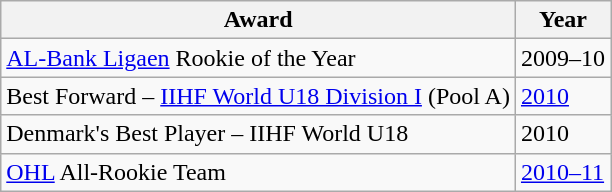<table class="wikitable" border="1">
<tr>
<th>Award</th>
<th>Year</th>
</tr>
<tr>
<td><a href='#'>AL-Bank Ligaen</a> Rookie of the Year</td>
<td>2009–10</td>
</tr>
<tr>
<td>Best Forward – <a href='#'>IIHF World U18 Division I</a> (Pool A)</td>
<td><a href='#'>2010</a></td>
</tr>
<tr>
<td>Denmark's Best Player – IIHF World U18</td>
<td>2010</td>
</tr>
<tr>
<td><a href='#'>OHL</a> All-Rookie Team</td>
<td><a href='#'>2010–11</a></td>
</tr>
</table>
